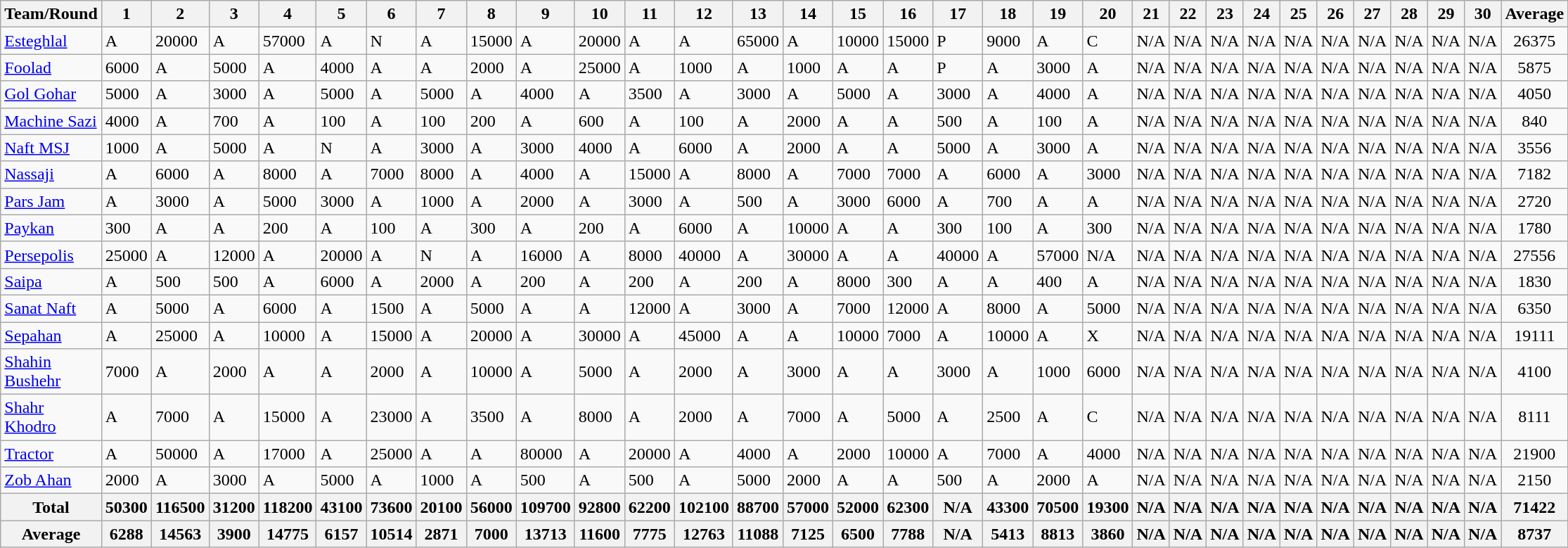<table class="wikitable sortable">
<tr>
<th rowspan="1">Team/Round</th>
<th>1</th>
<th>2</th>
<th>3</th>
<th>4</th>
<th>5</th>
<th>6</th>
<th>7</th>
<th>8</th>
<th>9</th>
<th>10</th>
<th>11</th>
<th>12</th>
<th>13</th>
<th>14</th>
<th>15</th>
<th>16</th>
<th>17</th>
<th>18</th>
<th>19</th>
<th>20</th>
<th>21</th>
<th>22</th>
<th>23</th>
<th>24</th>
<th>25</th>
<th>26</th>
<th>27</th>
<th>28</th>
<th>29</th>
<th>30</th>
<th>Average</th>
</tr>
<tr>
<td><a href='#'>Esteghlal</a></td>
<td>A</td>
<td>20000</td>
<td>A</td>
<td>57000</td>
<td>A</td>
<td>N</td>
<td>A</td>
<td>15000</td>
<td>A</td>
<td>20000</td>
<td>A</td>
<td>A</td>
<td>65000</td>
<td>A</td>
<td>10000</td>
<td>15000</td>
<td>P</td>
<td>9000</td>
<td>A</td>
<td>C</td>
<td>N/A</td>
<td>N/A</td>
<td>N/A</td>
<td>N/A</td>
<td>N/A</td>
<td>N/A</td>
<td>N/A</td>
<td>N/A</td>
<td>N/A</td>
<td>N/A</td>
<td align=center>26375</td>
</tr>
<tr>
<td><a href='#'>Foolad</a></td>
<td>6000</td>
<td>A</td>
<td>5000</td>
<td>A</td>
<td>4000</td>
<td>A</td>
<td>A</td>
<td>2000</td>
<td>A</td>
<td>25000</td>
<td>A</td>
<td>1000</td>
<td>A</td>
<td>1000</td>
<td>A</td>
<td>A</td>
<td>P</td>
<td>A</td>
<td>3000</td>
<td>A</td>
<td>N/A</td>
<td>N/A</td>
<td>N/A</td>
<td>N/A</td>
<td>N/A</td>
<td>N/A</td>
<td>N/A</td>
<td>N/A</td>
<td>N/A</td>
<td>N/A</td>
<td align=center>5875</td>
</tr>
<tr>
<td><a href='#'>Gol Gohar</a></td>
<td>5000</td>
<td>A</td>
<td>3000</td>
<td>A</td>
<td>5000</td>
<td>A</td>
<td>5000</td>
<td>A</td>
<td>4000</td>
<td>A</td>
<td>3500</td>
<td>A</td>
<td>3000</td>
<td>A</td>
<td>5000</td>
<td>A</td>
<td>3000</td>
<td>A</td>
<td>4000</td>
<td>A</td>
<td>N/A</td>
<td>N/A</td>
<td>N/A</td>
<td>N/A</td>
<td>N/A</td>
<td>N/A</td>
<td>N/A</td>
<td>N/A</td>
<td>N/A</td>
<td>N/A</td>
<td align=center>4050</td>
</tr>
<tr>
<td><a href='#'>Machine Sazi</a></td>
<td>4000</td>
<td>A</td>
<td>700</td>
<td>A</td>
<td>100</td>
<td>A</td>
<td>100</td>
<td>200</td>
<td>A</td>
<td>600</td>
<td>A</td>
<td>100</td>
<td>A</td>
<td>2000</td>
<td>A</td>
<td>A</td>
<td>500</td>
<td>A</td>
<td>100</td>
<td>A</td>
<td>N/A</td>
<td>N/A</td>
<td>N/A</td>
<td>N/A</td>
<td>N/A</td>
<td>N/A</td>
<td>N/A</td>
<td>N/A</td>
<td>N/A</td>
<td>N/A</td>
<td align=center>840</td>
</tr>
<tr>
<td><a href='#'>Naft MSJ</a></td>
<td>1000</td>
<td>A</td>
<td>5000</td>
<td>A</td>
<td>N</td>
<td>A</td>
<td>3000</td>
<td>A</td>
<td>3000</td>
<td>4000</td>
<td>A</td>
<td>6000</td>
<td>A</td>
<td>2000</td>
<td>A</td>
<td>A</td>
<td>5000</td>
<td>A</td>
<td>3000</td>
<td>A</td>
<td>N/A</td>
<td>N/A</td>
<td>N/A</td>
<td>N/A</td>
<td>N/A</td>
<td>N/A</td>
<td>N/A</td>
<td>N/A</td>
<td>N/A</td>
<td>N/A</td>
<td align=center>3556</td>
</tr>
<tr>
<td><a href='#'>Nassaji</a></td>
<td>A</td>
<td>6000</td>
<td>A</td>
<td>8000</td>
<td>A</td>
<td>7000</td>
<td>8000</td>
<td>A</td>
<td>4000</td>
<td>A</td>
<td>15000</td>
<td>A</td>
<td>8000</td>
<td>A</td>
<td>7000</td>
<td>7000</td>
<td>A</td>
<td>6000</td>
<td>A</td>
<td>3000</td>
<td>N/A</td>
<td>N/A</td>
<td>N/A</td>
<td>N/A</td>
<td>N/A</td>
<td>N/A</td>
<td>N/A</td>
<td>N/A</td>
<td>N/A</td>
<td>N/A</td>
<td align=center>7182</td>
</tr>
<tr>
<td><a href='#'>Pars Jam</a></td>
<td>A</td>
<td>3000</td>
<td>A</td>
<td>5000</td>
<td>3000</td>
<td>A</td>
<td>1000</td>
<td>A</td>
<td>2000</td>
<td>A</td>
<td>3000</td>
<td>A</td>
<td>500</td>
<td>A</td>
<td>3000</td>
<td>6000</td>
<td>A</td>
<td>700</td>
<td>A</td>
<td>A</td>
<td>N/A</td>
<td>N/A</td>
<td>N/A</td>
<td>N/A</td>
<td>N/A</td>
<td>N/A</td>
<td>N/A</td>
<td>N/A</td>
<td>N/A</td>
<td>N/A</td>
<td align=center>2720</td>
</tr>
<tr>
<td><a href='#'>Paykan</a></td>
<td>300</td>
<td>A</td>
<td>A</td>
<td>200</td>
<td>A</td>
<td>100</td>
<td>A</td>
<td>300</td>
<td>A</td>
<td>200</td>
<td>A</td>
<td>6000</td>
<td>A</td>
<td>10000</td>
<td>A</td>
<td>A</td>
<td>300</td>
<td>100</td>
<td>A</td>
<td>300</td>
<td>N/A</td>
<td>N/A</td>
<td>N/A</td>
<td>N/A</td>
<td>N/A</td>
<td>N/A</td>
<td>N/A</td>
<td>N/A</td>
<td>N/A</td>
<td>N/A</td>
<td align=center>1780</td>
</tr>
<tr>
<td><a href='#'>Persepolis</a></td>
<td>25000</td>
<td>A</td>
<td>12000</td>
<td>A</td>
<td>20000</td>
<td>A</td>
<td>N</td>
<td>A</td>
<td>16000</td>
<td>A</td>
<td>8000</td>
<td>40000</td>
<td>A</td>
<td>30000</td>
<td>A</td>
<td>A</td>
<td>40000</td>
<td>A</td>
<td>57000</td>
<td>N/A</td>
<td>N/A</td>
<td>N/A</td>
<td>N/A</td>
<td>N/A</td>
<td>N/A</td>
<td>N/A</td>
<td>N/A</td>
<td>N/A</td>
<td>N/A</td>
<td>N/A</td>
<td align=center>27556</td>
</tr>
<tr>
<td><a href='#'>Saipa</a></td>
<td>A</td>
<td>500</td>
<td>500</td>
<td>A</td>
<td>6000</td>
<td>A</td>
<td>2000</td>
<td>A</td>
<td>200</td>
<td>A</td>
<td>200</td>
<td>A</td>
<td>200</td>
<td>A</td>
<td>8000</td>
<td>300</td>
<td>A</td>
<td>A</td>
<td>400</td>
<td>A</td>
<td>N/A</td>
<td>N/A</td>
<td>N/A</td>
<td>N/A</td>
<td>N/A</td>
<td>N/A</td>
<td>N/A</td>
<td>N/A</td>
<td>N/A</td>
<td>N/A</td>
<td align=center>1830</td>
</tr>
<tr>
<td><a href='#'>Sanat Naft</a></td>
<td>A</td>
<td>5000</td>
<td>A</td>
<td>6000</td>
<td>A</td>
<td>1500</td>
<td>A</td>
<td>5000</td>
<td>A</td>
<td>A</td>
<td>12000</td>
<td>A</td>
<td>3000</td>
<td>A</td>
<td>7000</td>
<td>12000</td>
<td>A</td>
<td>8000</td>
<td>A</td>
<td>5000</td>
<td>N/A</td>
<td>N/A</td>
<td>N/A</td>
<td>N/A</td>
<td>N/A</td>
<td>N/A</td>
<td>N/A</td>
<td>N/A</td>
<td>N/A</td>
<td>N/A</td>
<td align=center>6350</td>
</tr>
<tr>
<td><a href='#'>Sepahan</a></td>
<td>A</td>
<td>25000</td>
<td>A</td>
<td>10000</td>
<td>A</td>
<td>15000</td>
<td>A</td>
<td>20000</td>
<td>A</td>
<td>30000</td>
<td>A</td>
<td>45000</td>
<td>A</td>
<td>A</td>
<td>10000</td>
<td>7000</td>
<td>A</td>
<td>10000</td>
<td>A</td>
<td>X</td>
<td>N/A</td>
<td>N/A</td>
<td>N/A</td>
<td>N/A</td>
<td>N/A</td>
<td>N/A</td>
<td>N/A</td>
<td>N/A</td>
<td>N/A</td>
<td>N/A</td>
<td align=center>19111</td>
</tr>
<tr>
<td><a href='#'>Shahin Bushehr</a></td>
<td>7000</td>
<td>A</td>
<td>2000</td>
<td>A</td>
<td>A</td>
<td>2000</td>
<td>A</td>
<td>10000</td>
<td>A</td>
<td>5000</td>
<td>A</td>
<td>2000</td>
<td>A</td>
<td>3000</td>
<td>A</td>
<td>A</td>
<td>3000</td>
<td>A</td>
<td>1000</td>
<td>6000</td>
<td>N/A</td>
<td>N/A</td>
<td>N/A</td>
<td>N/A</td>
<td>N/A</td>
<td>N/A</td>
<td>N/A</td>
<td>N/A</td>
<td>N/A</td>
<td>N/A</td>
<td align=center>4100</td>
</tr>
<tr>
<td><a href='#'>Shahr Khodro</a></td>
<td>A</td>
<td>7000</td>
<td>A</td>
<td>15000</td>
<td>A</td>
<td>23000</td>
<td>A</td>
<td>3500</td>
<td>A</td>
<td>8000</td>
<td>A</td>
<td>2000</td>
<td>A</td>
<td>7000</td>
<td>A</td>
<td>5000</td>
<td>A</td>
<td>2500</td>
<td>A</td>
<td>C</td>
<td>N/A</td>
<td>N/A</td>
<td>N/A</td>
<td>N/A</td>
<td>N/A</td>
<td>N/A</td>
<td>N/A</td>
<td>N/A</td>
<td>N/A</td>
<td>N/A</td>
<td align=center>8111</td>
</tr>
<tr>
<td><a href='#'>Tractor</a></td>
<td>A</td>
<td>50000</td>
<td>A</td>
<td>17000</td>
<td>A</td>
<td>25000</td>
<td>A</td>
<td>A</td>
<td>80000</td>
<td>A</td>
<td>20000</td>
<td>A</td>
<td>4000</td>
<td>A</td>
<td>2000</td>
<td>10000</td>
<td>A</td>
<td>7000</td>
<td>A</td>
<td>4000</td>
<td>N/A</td>
<td>N/A</td>
<td>N/A</td>
<td>N/A</td>
<td>N/A</td>
<td>N/A</td>
<td>N/A</td>
<td>N/A</td>
<td>N/A</td>
<td>N/A</td>
<td align=center>21900</td>
</tr>
<tr>
<td><a href='#'>Zob Ahan</a></td>
<td>2000</td>
<td>A</td>
<td>3000</td>
<td>A</td>
<td>5000</td>
<td>A</td>
<td>1000</td>
<td>A</td>
<td>500</td>
<td>A</td>
<td>500</td>
<td>A</td>
<td>5000</td>
<td>2000</td>
<td>A</td>
<td>A</td>
<td>500</td>
<td>A</td>
<td>2000</td>
<td>A</td>
<td>N/A</td>
<td>N/A</td>
<td>N/A</td>
<td>N/A</td>
<td>N/A</td>
<td>N/A</td>
<td>N/A</td>
<td>N/A</td>
<td>N/A</td>
<td>N/A</td>
<td align=center>2150</td>
</tr>
<tr>
<th>Total</th>
<th>50300</th>
<th>116500</th>
<th>31200</th>
<th>118200</th>
<th>43100</th>
<th>73600</th>
<th>20100</th>
<th>56000</th>
<th>109700</th>
<th>92800</th>
<th>62200</th>
<th>102100</th>
<th>88700</th>
<th>57000</th>
<th>52000</th>
<th>62300</th>
<th>N/A</th>
<th>43300</th>
<th>70500</th>
<th>19300</th>
<th>N/A</th>
<th>N/A</th>
<th>N/A</th>
<th>N/A</th>
<th>N/A</th>
<th>N/A</th>
<th>N/A</th>
<th>N/A</th>
<th>N/A</th>
<th>N/A</th>
<th>71422</th>
</tr>
<tr>
<th>Average</th>
<th>6288</th>
<th>14563</th>
<th>3900</th>
<th>14775</th>
<th>6157</th>
<th>10514</th>
<th>2871</th>
<th>7000</th>
<th>13713</th>
<th>11600</th>
<th>7775</th>
<th>12763</th>
<th>11088</th>
<th>7125</th>
<th>6500</th>
<th>7788</th>
<th>N/A</th>
<th>5413</th>
<th>8813</th>
<th>3860</th>
<th>N/A</th>
<th>N/A</th>
<th>N/A</th>
<th>N/A</th>
<th>N/A</th>
<th>N/A</th>
<th>N/A</th>
<th>N/A</th>
<th>N/A</th>
<th>N/A</th>
<th>8737</th>
</tr>
</table>
